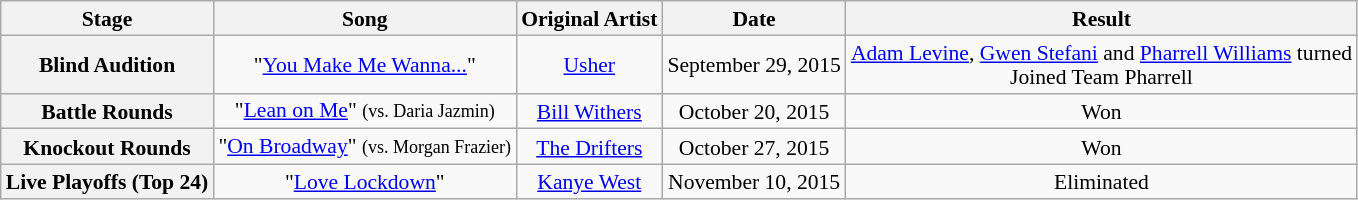<table class="wikitable" style="text-align:center; font-size:90%; line-height:16px;">
<tr>
<th scope="col">Stage</th>
<th scope="col">Song</th>
<th scope="col">Original Artist</th>
<th scope="col">Date</th>
<th scope="col">Result</th>
</tr>
<tr>
<th scope="row">Blind Audition</th>
<td>"<a href='#'>You Make Me Wanna...</a>"</td>
<td><a href='#'>Usher</a></td>
<td>September 29, 2015</td>
<td><a href='#'>Adam Levine</a>, <a href='#'>Gwen Stefani</a> and <a href='#'>Pharrell Williams</a> turned<br>Joined Team Pharrell</td>
</tr>
<tr>
<th scope="row">Battle Rounds</th>
<td>"<a href='#'>Lean on Me</a>" <small>(vs. Daria Jazmin)</small></td>
<td><a href='#'>Bill Withers</a></td>
<td>October 20, 2015</td>
<td>Won</td>
</tr>
<tr>
<th scope="row">Knockout Rounds</th>
<td>"<a href='#'>On Broadway</a>"  <small>(vs. Morgan Frazier)</small></td>
<td><a href='#'>The Drifters</a></td>
<td>October 27, 2015</td>
<td>Won</td>
</tr>
<tr>
<th scope="row">Live Playoffs (Top 24)</th>
<td>"<a href='#'>Love Lockdown</a>"</td>
<td><a href='#'>Kanye West</a></td>
<td>November 10, 2015</td>
<td>Eliminated</td>
</tr>
</table>
